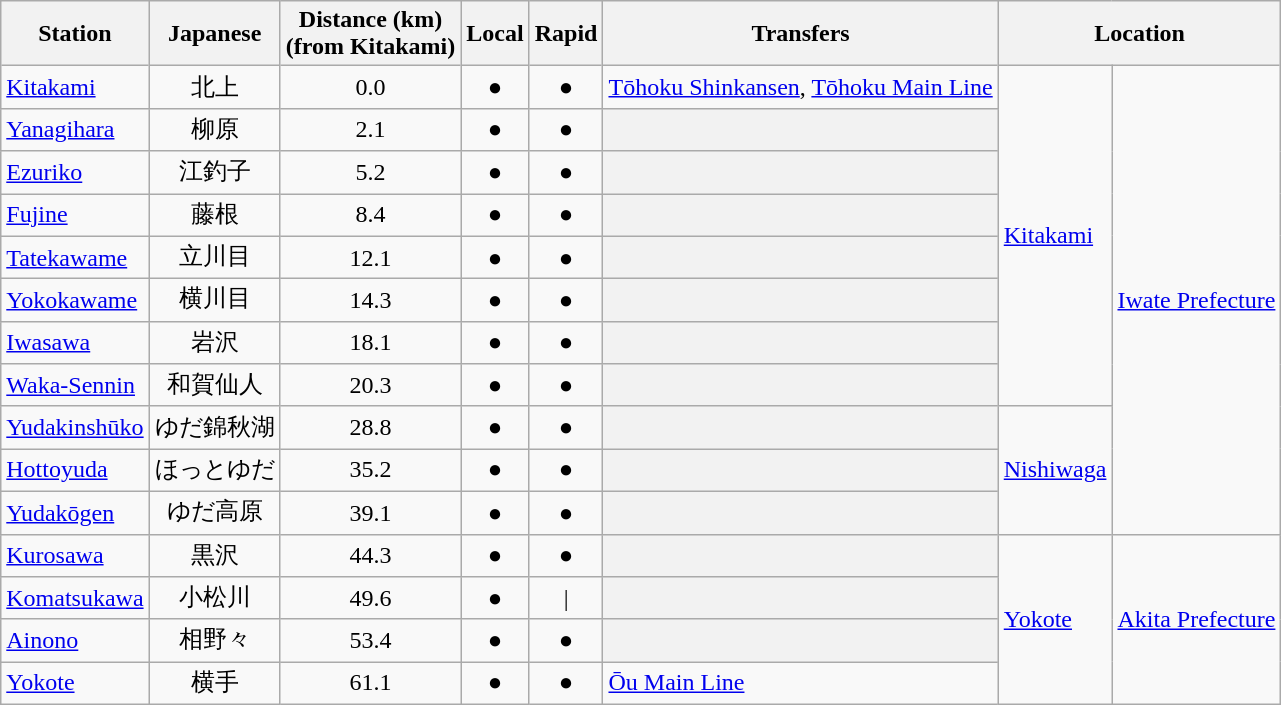<table class=wikitable>
<tr>
<th style="border-bottom:3px brown;">Station</th>
<th ! style="border-bottom:3px brown;">Japanese</th>
<th ! style="border-bottom:3px brown;">Distance (km)<br>(from Kitakami)</th>
<th ! style="border-bottom:3px brown;">Local</th>
<th ! style="border-bottom:3px brown;">Rapid</th>
<th ! style="border-bottom:3px brown;">Transfers</th>
<th colspan=2 style="border-bottom:3px brown;">Location</th>
</tr>
<tr>
<td><a href='#'>Kitakami</a></td>
<td align=center>北上</td>
<td align=center>0.0</td>
<td align=center>●</td>
<td align=center>●</td>
<td><a href='#'>Tōhoku Shinkansen</a>, <a href='#'>Tōhoku Main Line</a></td>
<td rowspan=8><a href='#'>Kitakami</a></td>
<td rowspan=11><a href='#'>Iwate Prefecture</a></td>
</tr>
<tr>
<td><a href='#'>Yanagihara</a></td>
<td align=center>柳原</td>
<td align=center>2.1</td>
<td align=center>●</td>
<td align=center>●</td>
<th></th>
</tr>
<tr>
<td><a href='#'>Ezuriko</a></td>
<td align=center>江釣子</td>
<td align=center>5.2</td>
<td align=center>●</td>
<td align=center>●</td>
<th></th>
</tr>
<tr>
<td><a href='#'>Fujine</a></td>
<td align=center>藤根</td>
<td align=center>8.4</td>
<td align=center>●</td>
<td align=center>●</td>
<th></th>
</tr>
<tr>
<td><a href='#'>Tatekawame</a></td>
<td align=center>立川目</td>
<td align=center>12.1</td>
<td align=center>●</td>
<td align=center>●</td>
<th></th>
</tr>
<tr>
<td><a href='#'>Yokokawame</a></td>
<td align=center>横川目</td>
<td align=center>14.3</td>
<td align=center>●</td>
<td align=center>●</td>
<th></th>
</tr>
<tr>
<td><a href='#'>Iwasawa</a></td>
<td align=center>岩沢</td>
<td align=center>18.1</td>
<td align=center>●</td>
<td align=center>●</td>
<th></th>
</tr>
<tr>
<td><a href='#'>Waka-Sennin</a></td>
<td align=center>和賀仙人</td>
<td align=center>20.3</td>
<td align=center>●</td>
<td align=center>●</td>
<th></th>
</tr>
<tr>
<td><a href='#'>Yudakinshūko</a></td>
<td align=center>ゆだ錦秋湖</td>
<td align=center>28.8</td>
<td align=center>●</td>
<td align=center>●</td>
<th></th>
<td rowspan=3><a href='#'>Nishiwaga</a></td>
</tr>
<tr>
<td><a href='#'>Hottoyuda</a></td>
<td align=center>ほっとゆだ</td>
<td align=center>35.2</td>
<td align=center>●</td>
<td align=center>●</td>
<th></th>
</tr>
<tr>
<td><a href='#'>Yudakōgen</a></td>
<td align=center>ゆだ高原</td>
<td align=center>39.1</td>
<td align=center>●</td>
<td align=center>●</td>
<th></th>
</tr>
<tr>
<td><a href='#'>Kurosawa</a></td>
<td align=center>黒沢</td>
<td align=center>44.3</td>
<td align=center>●</td>
<td align=center>●</td>
<th></th>
<td rowspan=4><a href='#'>Yokote</a></td>
<td rowspan=4><a href='#'>Akita Prefecture</a></td>
</tr>
<tr>
<td><a href='#'>Komatsukawa</a></td>
<td align=center>小松川</td>
<td align=center>49.6</td>
<td align=center>●</td>
<td align=center>|</td>
<th></th>
</tr>
<tr>
<td><a href='#'>Ainono</a></td>
<td align=center>相野々</td>
<td align=center>53.4</td>
<td align=center>●</td>
<td align=center>●</td>
<th></th>
</tr>
<tr>
<td><a href='#'>Yokote</a></td>
<td align=center>横手</td>
<td align=center>61.1</td>
<td align=center>●</td>
<td align=center>●</td>
<td><a href='#'>Ōu Main Line</a></td>
</tr>
</table>
